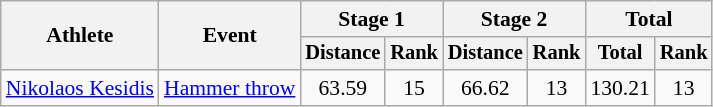<table class="wikitable" style="font-size:90%">
<tr>
<th rowspan=2>Athlete</th>
<th rowspan=2>Event</th>
<th colspan=2>Stage 1</th>
<th colspan=2>Stage 2</th>
<th colspan=2>Total</th>
</tr>
<tr style="font-size:95%">
<th>Distance</th>
<th>Rank</th>
<th>Distance</th>
<th>Rank</th>
<th>Total</th>
<th>Rank</th>
</tr>
<tr align=center>
<td align=left><a href='#'>Nikolaos Kesidis</a></td>
<td align=left><a href='#'>Hammer throw</a></td>
<td>63.59</td>
<td>15</td>
<td>66.62</td>
<td>13</td>
<td>130.21</td>
<td>13</td>
</tr>
</table>
